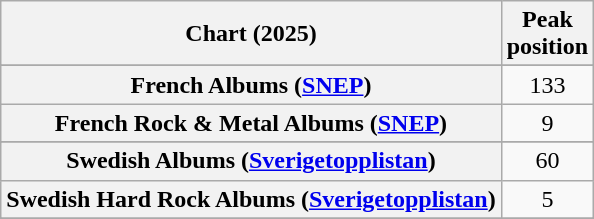<table class="wikitable sortable plainrowheaders" style="text-align:center">
<tr>
<th scope="col">Chart (2025)</th>
<th scope="col">Peak<br>position</th>
</tr>
<tr>
</tr>
<tr>
</tr>
<tr>
</tr>
<tr>
</tr>
<tr>
<th scope="row">French Albums (<a href='#'>SNEP</a>)</th>
<td>133</td>
</tr>
<tr>
<th scope="row">French Rock & Metal Albums (<a href='#'>SNEP</a>)</th>
<td>9</td>
</tr>
<tr>
</tr>
<tr>
</tr>
<tr>
</tr>
<tr>
<th scope="row">Swedish Albums (<a href='#'>Sverigetopplistan</a>)</th>
<td>60</td>
</tr>
<tr>
<th scope="row">Swedish Hard Rock Albums (<a href='#'>Sverigetopplistan</a>)</th>
<td>5</td>
</tr>
<tr>
</tr>
<tr>
</tr>
<tr>
</tr>
<tr>
</tr>
</table>
